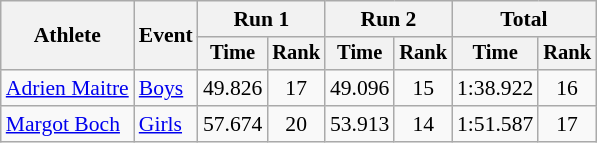<table class="wikitable" style="font-size:90%">
<tr>
<th rowspan="2">Athlete</th>
<th rowspan="2">Event</th>
<th colspan="2">Run 1</th>
<th colspan="2">Run 2</th>
<th colspan="2">Total</th>
</tr>
<tr style="font-size:95%">
<th>Time</th>
<th>Rank</th>
<th>Time</th>
<th>Rank</th>
<th>Time</th>
<th>Rank</th>
</tr>
<tr align=center>
<td align=left><a href='#'>Adrien Maitre</a></td>
<td align=left><a href='#'>Boys</a></td>
<td>49.826</td>
<td>17</td>
<td>49.096</td>
<td>15</td>
<td>1:38.922</td>
<td>16</td>
</tr>
<tr align=center>
<td align=left><a href='#'>Margot Boch</a></td>
<td align=left><a href='#'>Girls</a></td>
<td>57.674</td>
<td>20</td>
<td>53.913</td>
<td>14</td>
<td>1:51.587</td>
<td>17</td>
</tr>
</table>
